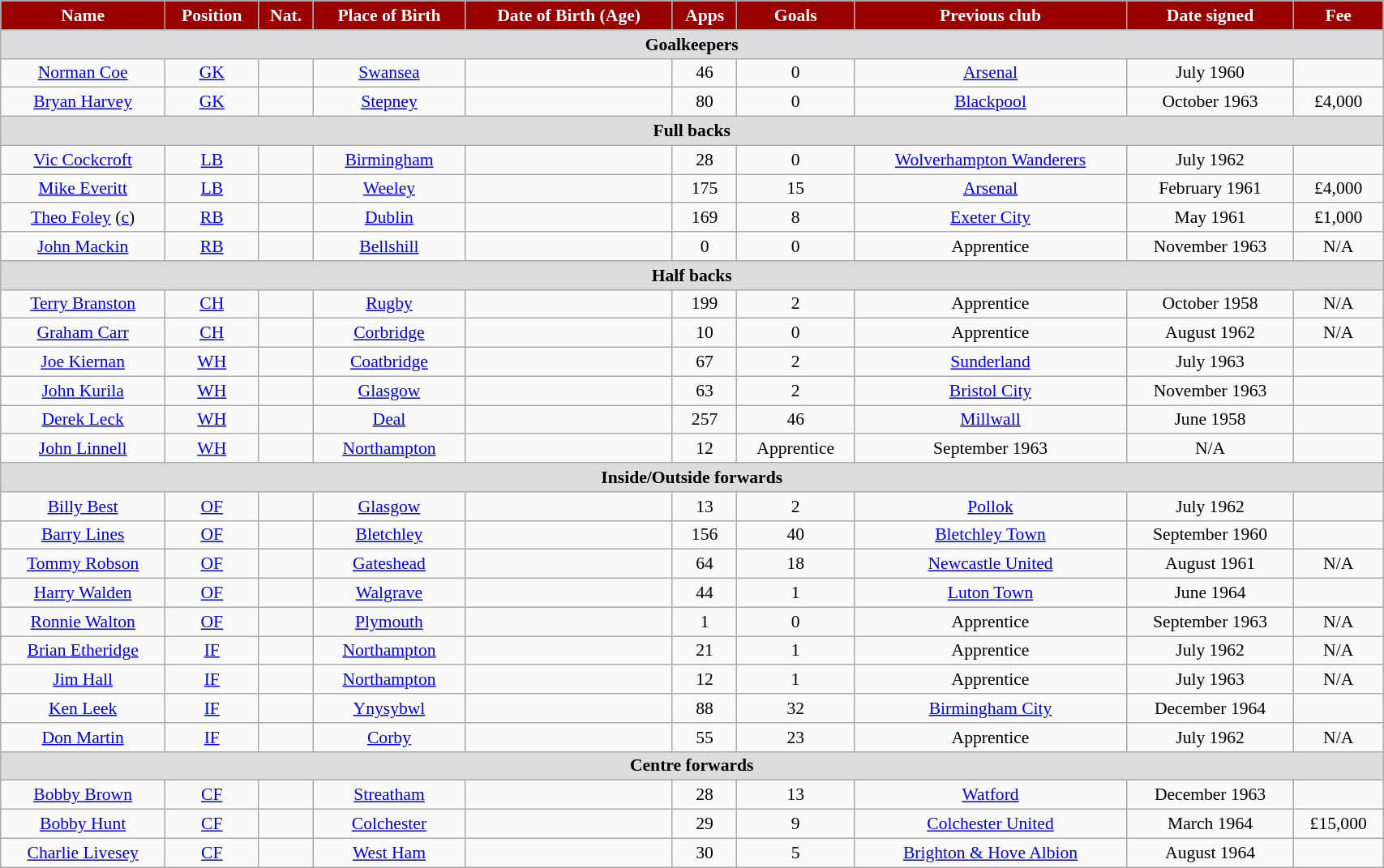<table class="wikitable" style="text-align:center; font-size:90%; width:90%;">
<tr>
<th style="background:#900; color:#FFF; text-align:center;">Name</th>
<th style="background:#900; color:#FFF; text-align:center;">Position</th>
<th style="background:#900; color:#FFF; text-align:center;">Nat.</th>
<th style="background:#900; color:#FFF; text-align:center;">Place of Birth</th>
<th style="background:#900; color:#FFF; text-align:center;">Date of Birth (Age)</th>
<th style="background:#900; color:#FFF; text-align:center;">Apps</th>
<th style="background:#900; color:#FFF; text-align:center;">Goals</th>
<th style="background:#900; color:#FFF; text-align:center;">Previous club</th>
<th style="background:#900; color:#FFF; text-align:center;">Date signed</th>
<th style="background:#900; color:#FFF; text-align:center;">Fee</th>
</tr>
<tr>
<th colspan="12" style="background:#dcdcdc; text-align:center;">Goalkeepers</th>
</tr>
<tr>
<td><a href='#'>Norman Coe</a></td>
<td><a href='#'>GK</a></td>
<td></td>
<td><a href='#'>Swansea</a></td>
<td></td>
<td>46</td>
<td>0</td>
<td><a href='#'>Arsenal</a></td>
<td>July 1960</td>
<td></td>
</tr>
<tr>
<td><a href='#'>Bryan Harvey</a></td>
<td><a href='#'>GK</a></td>
<td></td>
<td><a href='#'>Stepney</a></td>
<td></td>
<td>80</td>
<td>0</td>
<td><a href='#'>Blackpool</a></td>
<td>October 1963</td>
<td>£4,000</td>
</tr>
<tr>
<th colspan="12" style="background:#dcdcdc; text-align:center;">Full backs</th>
</tr>
<tr>
<td><a href='#'>Vic Cockcroft</a></td>
<td><a href='#'>LB</a></td>
<td></td>
<td><a href='#'>Birmingham</a></td>
<td></td>
<td>28</td>
<td>0</td>
<td><a href='#'>Wolverhampton Wanderers</a></td>
<td>July 1962</td>
<td></td>
</tr>
<tr>
<td><a href='#'>Mike Everitt</a></td>
<td><a href='#'>LB</a></td>
<td></td>
<td><a href='#'>Weeley</a></td>
<td></td>
<td>175</td>
<td>15</td>
<td><a href='#'>Arsenal</a></td>
<td>February 1961</td>
<td>£4,000</td>
</tr>
<tr>
<td><a href='#'>Theo Foley</a> (<a href='#'>c</a>)</td>
<td><a href='#'>RB</a></td>
<td></td>
<td><a href='#'>Dublin</a></td>
<td></td>
<td>169</td>
<td>8</td>
<td><a href='#'>Exeter City</a></td>
<td>May 1961</td>
<td>£1,000</td>
</tr>
<tr>
<td><a href='#'>John Mackin</a></td>
<td><a href='#'>RB</a></td>
<td></td>
<td><a href='#'>Bellshill</a></td>
<td></td>
<td>0</td>
<td>0</td>
<td>Apprentice</td>
<td>November 1963</td>
<td>N/A</td>
</tr>
<tr>
<th colspan="12" style="background:#dcdcdc; text-align:center;">Half backs</th>
</tr>
<tr>
<td><a href='#'>Terry Branston</a></td>
<td><a href='#'>CH</a></td>
<td></td>
<td><a href='#'>Rugby</a></td>
<td></td>
<td>199</td>
<td>2</td>
<td>Apprentice</td>
<td>October 1958</td>
<td>N/A</td>
</tr>
<tr>
<td><a href='#'>Graham Carr</a></td>
<td><a href='#'>CH</a></td>
<td></td>
<td><a href='#'>Corbridge</a></td>
<td></td>
<td>10</td>
<td>0</td>
<td>Apprentice</td>
<td>August 1962</td>
<td>N/A</td>
</tr>
<tr>
<td><a href='#'>Joe Kiernan</a></td>
<td><a href='#'>WH</a></td>
<td></td>
<td><a href='#'>Coatbridge</a></td>
<td></td>
<td>67</td>
<td>2</td>
<td><a href='#'>Sunderland</a></td>
<td>July 1963</td>
<td></td>
</tr>
<tr>
<td><a href='#'>John Kurila</a></td>
<td><a href='#'>WH</a></td>
<td></td>
<td><a href='#'>Glasgow</a></td>
<td></td>
<td>63</td>
<td>2</td>
<td><a href='#'>Bristol City</a></td>
<td>November 1963</td>
<td></td>
</tr>
<tr>
<td><a href='#'>Derek Leck</a></td>
<td><a href='#'>WH</a></td>
<td></td>
<td><a href='#'>Deal</a></td>
<td></td>
<td>257</td>
<td>46</td>
<td><a href='#'>Millwall</a></td>
<td>June 1958</td>
<td></td>
</tr>
<tr>
<td><a href='#'>John Linnell</a></td>
<td><a href='#'>WH</a></td>
<td></td>
<td><a href='#'>Northampton</a></td>
<td></td>
<td>12</td>
<td>Apprentice</td>
<td>September 1963</td>
<td>N/A</td>
</tr>
<tr>
<th colspan="12" style="background:#dcdcdc; text-align:center;">Inside/Outside forwards</th>
</tr>
<tr>
<td><a href='#'>Billy Best</a></td>
<td><a href='#'>OF</a></td>
<td></td>
<td><a href='#'>Glasgow</a></td>
<td></td>
<td>13</td>
<td>2</td>
<td><a href='#'>Pollok</a></td>
<td>July 1962</td>
<td></td>
</tr>
<tr>
<td><a href='#'>Barry Lines</a></td>
<td><a href='#'>OF</a></td>
<td></td>
<td><a href='#'>Bletchley</a></td>
<td></td>
<td>156</td>
<td>40</td>
<td><a href='#'>Bletchley Town</a></td>
<td>September 1960</td>
<td></td>
</tr>
<tr>
<td><a href='#'>Tommy Robson</a></td>
<td><a href='#'>OF</a></td>
<td></td>
<td><a href='#'>Gateshead</a></td>
<td></td>
<td>64</td>
<td>18</td>
<td><a href='#'>Newcastle United</a></td>
<td>August 1961</td>
<td>N/A</td>
</tr>
<tr>
<td><a href='#'>Harry Walden</a></td>
<td><a href='#'>OF</a></td>
<td></td>
<td><a href='#'>Walgrave</a></td>
<td></td>
<td>44</td>
<td>1</td>
<td><a href='#'>Luton Town</a></td>
<td>June 1964</td>
<td></td>
</tr>
<tr>
<td><a href='#'>Ronnie Walton</a></td>
<td><a href='#'>OF</a></td>
<td></td>
<td><a href='#'>Plymouth</a></td>
<td></td>
<td>1</td>
<td>0</td>
<td>Apprentice</td>
<td>September 1963</td>
<td>N/A</td>
</tr>
<tr>
<td><a href='#'>Brian Etheridge</a></td>
<td><a href='#'>IF</a></td>
<td></td>
<td><a href='#'>Northampton</a></td>
<td></td>
<td>21</td>
<td>1</td>
<td>Apprentice</td>
<td>July 1962</td>
<td>N/A</td>
</tr>
<tr>
<td><a href='#'>Jim Hall</a></td>
<td><a href='#'>IF</a></td>
<td></td>
<td><a href='#'>Northampton</a></td>
<td></td>
<td>12</td>
<td>1</td>
<td>Apprentice</td>
<td>July 1963</td>
<td>N/A</td>
</tr>
<tr>
<td><a href='#'>Ken Leek</a></td>
<td><a href='#'>IF</a></td>
<td></td>
<td><a href='#'>Ynysybwl</a></td>
<td></td>
<td>88</td>
<td>32</td>
<td><a href='#'>Birmingham City</a></td>
<td>December 1964</td>
<td></td>
</tr>
<tr>
<td><a href='#'>Don Martin</a></td>
<td><a href='#'>IF</a></td>
<td></td>
<td><a href='#'>Corby</a></td>
<td></td>
<td>55</td>
<td>23</td>
<td>Apprentice</td>
<td>July 1962</td>
<td>N/A</td>
</tr>
<tr>
<th colspan="12" style="background:#dcdcdc; text-align:center;">Centre forwards</th>
</tr>
<tr>
<td><a href='#'>Bobby Brown</a></td>
<td><a href='#'>CF</a></td>
<td></td>
<td><a href='#'>Streatham</a></td>
<td></td>
<td>28</td>
<td>13</td>
<td><a href='#'>Watford</a></td>
<td>December 1963</td>
<td></td>
</tr>
<tr>
<td><a href='#'>Bobby Hunt</a></td>
<td><a href='#'>CF</a></td>
<td></td>
<td><a href='#'>Colchester</a></td>
<td></td>
<td>29</td>
<td>9</td>
<td><a href='#'>Colchester United</a></td>
<td>March 1964</td>
<td>£15,000</td>
</tr>
<tr>
<td><a href='#'>Charlie Livesey</a></td>
<td><a href='#'>CF</a></td>
<td></td>
<td><a href='#'>West Ham</a></td>
<td></td>
<td>30</td>
<td>5</td>
<td><a href='#'>Brighton & Hove Albion</a></td>
<td>August 1964</td>
<td></td>
</tr>
</table>
